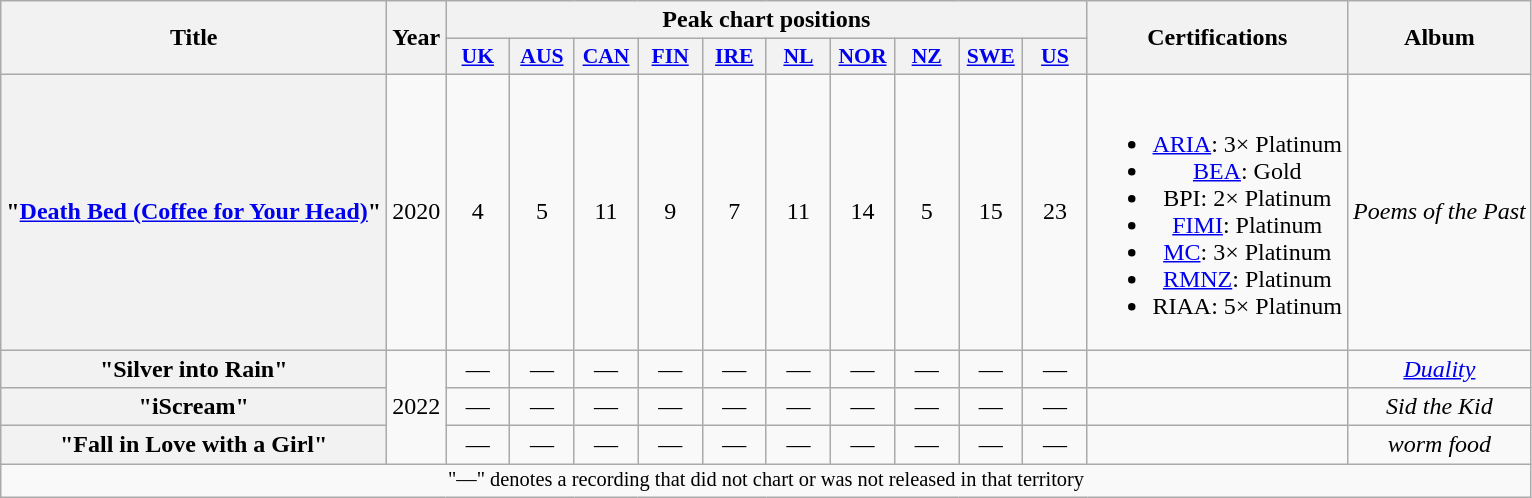<table class="wikitable plainrowheaders" style="text-align:center;">
<tr>
<th scope="col" rowspan="2">Title</th>
<th scope="col" rowspan="2">Year</th>
<th scope="col" colspan="10">Peak chart positions</th>
<th scope="col" rowspan="2">Certifications</th>
<th scope="col" rowspan="2">Album</th>
</tr>
<tr>
<th scope="col" style="width:2.5em;font-size:90%;"><a href='#'>UK</a><br></th>
<th scope="col" style="width:2.5em;font-size:90%;"><a href='#'>AUS</a><br></th>
<th scope="col" style="width:2.5em;font-size:90%;"><a href='#'>CAN</a><br></th>
<th scope="col" style="width:2.5em;font-size:90%;"><a href='#'>FIN</a><br></th>
<th scope="col" style="width:2.5em;font-size:90%;"><a href='#'>IRE</a><br></th>
<th scope="col" style="width:2.5em;font-size:90%;"><a href='#'>NL</a><br></th>
<th scope="col" style="width:2.5em;font-size:90%;"><a href='#'>NOR</a><br></th>
<th scope="col" style="width:2.5em;font-size:90%;"><a href='#'>NZ</a><br></th>
<th scope="col" style="width:2.5em;font-size:90%;"><a href='#'>SWE</a><br></th>
<th scope="col" style="width:2.5em;font-size:90%;"><a href='#'>US</a><br></th>
</tr>
<tr>
<th scope="row">"<a href='#'>Death Bed (Coffee for Your Head)</a>"<br></th>
<td>2020</td>
<td>4</td>
<td>5</td>
<td>11</td>
<td>9</td>
<td>7</td>
<td>11</td>
<td>14</td>
<td>5</td>
<td>15</td>
<td>23</td>
<td><br><ul><li><a href='#'>ARIA</a>: 3× Platinum</li><li><a href='#'>BEA</a>: Gold</li><li>BPI: 2× Platinum</li><li><a href='#'>FIMI</a>: Platinum</li><li><a href='#'>MC</a>: 3× Platinum</li><li><a href='#'>RMNZ</a>: Platinum</li><li>RIAA: 5× Platinum</li></ul></td>
<td><em>Poems of the Past</em></td>
</tr>
<tr>
<th scope="row">"Silver into Rain"<br></th>
<td rowspan="3">2022</td>
<td>—</td>
<td>—</td>
<td>—</td>
<td>—</td>
<td>—</td>
<td>—</td>
<td>—</td>
<td>—</td>
<td>—</td>
<td>—</td>
<td></td>
<td><em><a href='#'>Duality</a></em></td>
</tr>
<tr>
<th scope="row">"iScream"<br></th>
<td>—</td>
<td>—</td>
<td>—</td>
<td>—</td>
<td>—</td>
<td>—</td>
<td>—</td>
<td>—</td>
<td>—</td>
<td>—</td>
<td></td>
<td><em>Sid the Kid</em></td>
</tr>
<tr>
<th scope="row">"Fall in Love with a Girl"<br></th>
<td>—</td>
<td>—</td>
<td>—</td>
<td>—</td>
<td>—</td>
<td>—</td>
<td>—</td>
<td>—</td>
<td>—</td>
<td>—</td>
<td></td>
<td><em>worm food</em></td>
</tr>
<tr>
<td colspan="14" style="font-size:85%">"—" denotes a recording that did not chart or was not released in that territory</td>
</tr>
</table>
